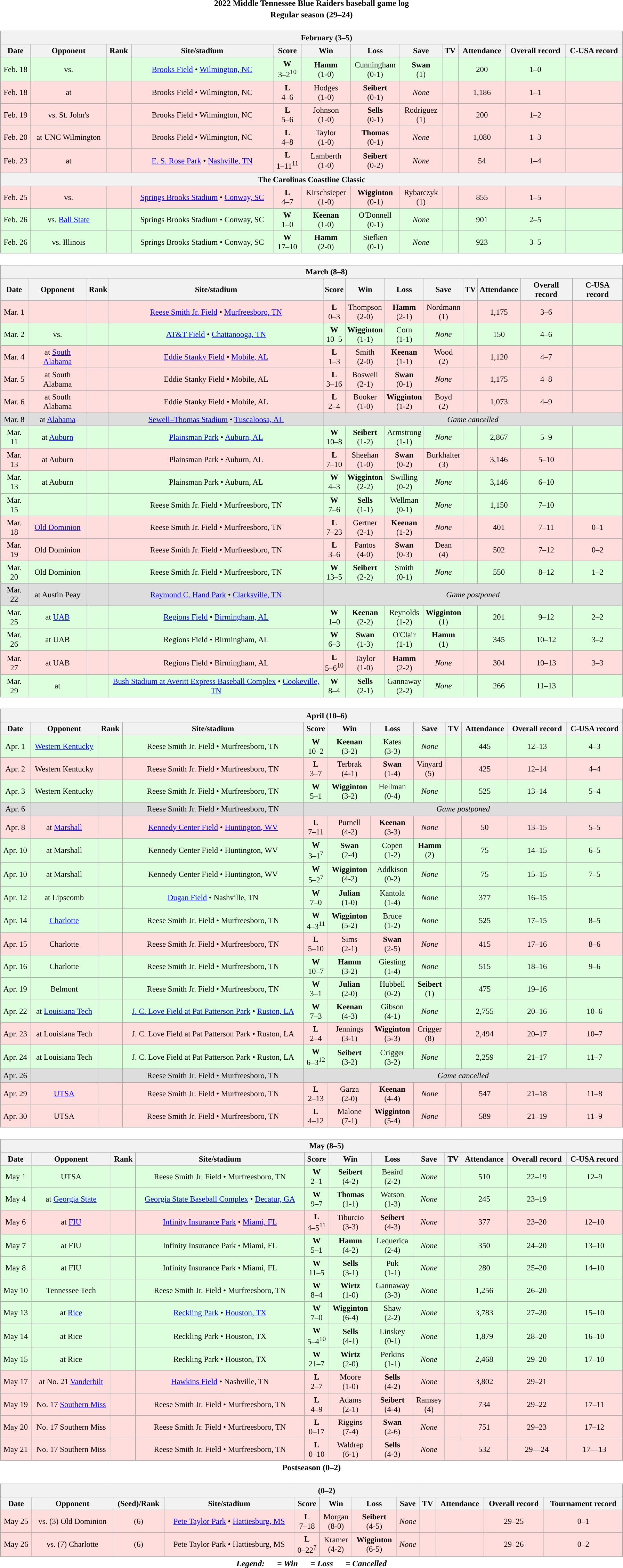<table class="toccolours" width=95% style="clear:both; margin:1.5em auto; text-align:center;">
<tr>
<th colspan=2>2022 Middle Tennessee Blue Raiders baseball game log</th>
</tr>
<tr>
<th colspan=2>Regular season (29–24)</th>
</tr>
<tr valign="top">
<td><br><table class="wikitable collapsible" style="margin:auto; width:100%; text-align:center; font-size:95%">
<tr>
<th colspan=12 style="padding-left:4em;">February (3–5)</th>
</tr>
<tr>
<th>Date</th>
<th>Opponent</th>
<th>Rank</th>
<th>Site/stadium</th>
<th>Score</th>
<th>Win</th>
<th>Loss</th>
<th>Save</th>
<th>TV</th>
<th>Attendance</th>
<th>Overall record</th>
<th>C-USA record</th>
</tr>
<tr align="center" bgcolor="ddffdd">
<td>Feb. 18</td>
<td>vs. </td>
<td></td>
<td><a href='#'>Brooks Field</a> • <a href='#'>Wilmington, NC</a></td>
<td><strong>W</strong><br>3–2<sup>10</sup></td>
<td><strong>Hamm</strong><br>(1-0)</td>
<td>Cunningham<br>(0-1)</td>
<td><strong>Swan</strong><br>(1)</td>
<td></td>
<td>200</td>
<td>1–0</td>
<td></td>
</tr>
<tr align="center" bgcolor="ffdddd">
<td>Feb. 18</td>
<td>at </td>
<td></td>
<td>Brooks Field • Wilmington, NC</td>
<td><strong>L</strong><br>4–6</td>
<td>Hodges<br>(1-0)</td>
<td><strong>Seibert</strong><br>(0-1)</td>
<td><em>None</em></td>
<td></td>
<td>1,186</td>
<td>1–1</td>
<td></td>
</tr>
<tr align="center" bgcolor="ffdddd">
<td>Feb. 19</td>
<td>vs. St. John's</td>
<td></td>
<td>Brooks Field • Wilmington, NC</td>
<td><strong>L</strong><br>5–6</td>
<td>Johnson<br>(1-0)</td>
<td><strong>Sells</strong><br>(0-1)</td>
<td>Rodriguez<br>(1)</td>
<td></td>
<td>200</td>
<td>1–2</td>
<td></td>
</tr>
<tr align="center" bgcolor="ffdddd">
<td>Feb. 20</td>
<td>at UNC Wilmington</td>
<td></td>
<td>Brooks Field • Wilmington, NC</td>
<td><strong>L</strong><br>4–8</td>
<td>Taylor<br>(1-0)</td>
<td><strong>Thomas</strong><br>(0-1)</td>
<td><em>None</em></td>
<td></td>
<td>1,080</td>
<td>1–3</td>
<td></td>
</tr>
<tr align="center" bgcolor="ffdddd">
<td>Feb. 23</td>
<td>at </td>
<td></td>
<td><a href='#'>E. S. Rose Park</a> • <a href='#'>Nashville, TN</a></td>
<td><strong>L</strong><br>1–11<sup>11</sup></td>
<td>Lamberth<br>(1-0)</td>
<td><strong>Seibert</strong><br>(0-2)</td>
<td><em>None</em></td>
<td></td>
<td>54</td>
<td>1–4</td>
<td></td>
</tr>
<tr>
<th colspan=12>The Carolinas Coastline Classic</th>
</tr>
<tr align="center" bgcolor="ffdddd">
<td>Feb. 25</td>
<td>vs. </td>
<td></td>
<td><a href='#'>Springs Brooks Stadium</a> • <a href='#'>Conway, SC</a></td>
<td><strong>L</strong><br>4–7</td>
<td>Kirschsieper<br>(1-0)</td>
<td><strong>Wigginton</strong><br>(0-1)</td>
<td>Rybarczyk<br>(1)</td>
<td></td>
<td>855</td>
<td>1–5</td>
<td></td>
</tr>
<tr align="center" bgcolor="ddffdd">
<td>Feb. 26</td>
<td>vs. <a href='#'>Ball State</a></td>
<td></td>
<td>Springs Brooks Stadium • Conway, SC</td>
<td><strong>W</strong><br>1–0</td>
<td><strong>Keenan</strong><br>(1-0)</td>
<td>O'Donnell<br>(0-1)</td>
<td><em>None</em></td>
<td></td>
<td>901</td>
<td>2–5</td>
<td></td>
</tr>
<tr align="center" bgcolor="ddffdd">
<td>Feb. 26</td>
<td>vs. Illinois</td>
<td></td>
<td>Springs Brooks Stadium • Conway, SC</td>
<td><strong>W</strong><br>17–10</td>
<td><strong>Hamm</strong><br>(2-0)</td>
<td>Siefken<br>(0-1)</td>
<td><em>None</em></td>
<td></td>
<td>923</td>
<td>3–5</td>
<td></td>
</tr>
</table>
</td>
</tr>
<tr>
<td><br><table class="wikitable collapsible" style="margin:auto; width:100%; text-align:center; font-size:95%">
<tr>
<th colspan=12 style="padding-left:4em;">March (8–8)</th>
</tr>
<tr>
<th>Date</th>
<th>Opponent</th>
<th>Rank</th>
<th>Site/stadium</th>
<th>Score</th>
<th>Win</th>
<th>Loss</th>
<th>Save</th>
<th>TV</th>
<th>Attendance</th>
<th>Overall record</th>
<th>C-USA record</th>
</tr>
<tr align="center" bgcolor="ffdddd">
<td>Mar. 1</td>
<td></td>
<td></td>
<td><a href='#'>Reese Smith Jr. Field</a> • <a href='#'>Murfreesboro, TN</a></td>
<td><strong>L</strong><br>0–3</td>
<td>Thompson<br>(2-0)</td>
<td><strong>Hamm</strong><br>(2-1)</td>
<td>Nordmann<br>(1)</td>
<td></td>
<td>1,175</td>
<td>3–6</td>
<td></td>
</tr>
<tr align="center" bgcolor="ddffdd">
<td>Mar. 2</td>
<td>vs. </td>
<td></td>
<td><a href='#'>AT&T Field</a> • <a href='#'>Chattanooga, TN</a></td>
<td><strong>W</strong><br>10–5</td>
<td><strong>Wigginton</strong><br>(1-1)</td>
<td>Corn<br>(1-1)</td>
<td><em>None</em></td>
<td></td>
<td>150</td>
<td>4–6</td>
<td></td>
</tr>
<tr align="center" bgcolor="ffdddd">
<td>Mar. 4</td>
<td>at <a href='#'>South Alabama</a></td>
<td></td>
<td><a href='#'>Eddie Stanky Field</a> • <a href='#'>Mobile, AL</a></td>
<td><strong>L</strong><br>1–3</td>
<td>Smith<br>(2-0)</td>
<td><strong>Keenan</strong><br>(1-1)</td>
<td>Wood<br>(2)</td>
<td></td>
<td>1,120</td>
<td>4–7</td>
<td></td>
</tr>
<tr align="center" bgcolor="ffdddd">
<td>Mar. 5</td>
<td>at South Alabama</td>
<td></td>
<td>Eddie Stanky Field • Mobile, AL</td>
<td><strong>L</strong><br>3–16</td>
<td>Boswell<br>(2-1)</td>
<td><strong>Swan</strong><br>(0-1)</td>
<td><em>None</em></td>
<td></td>
<td>1,175</td>
<td>4–8</td>
<td></td>
</tr>
<tr align="center" bgcolor="ffdddd">
<td>Mar. 6</td>
<td>at South Alabama</td>
<td></td>
<td>Eddie Stanky Field • Mobile, AL</td>
<td><strong>L</strong><br>2–4</td>
<td>Booker<br>(1-0)</td>
<td><strong>Wigginton</strong><br>(1-2)</td>
<td>Boyd<br>(2)</td>
<td></td>
<td>1,073</td>
<td>4–9</td>
<td></td>
</tr>
<tr align="center" bgcolor="dddddd">
<td>Mar. 8</td>
<td>at <a href='#'>Alabama</a></td>
<td></td>
<td><a href='#'>Sewell–Thomas Stadium</a> • <a href='#'>Tuscaloosa, AL</a></td>
<td colspan=8><em>Game cancelled</em></td>
</tr>
<tr align="center" bgcolor="ddffdd">
<td>Mar. 11</td>
<td>at <a href='#'>Auburn</a></td>
<td></td>
<td><a href='#'>Plainsman Park</a> • <a href='#'>Auburn, AL</a></td>
<td><strong>W</strong><br>10–8</td>
<td><strong>Seibert</strong><br>(1-2)</td>
<td>Armstrong<br>(1-1)</td>
<td><em>None</em></td>
<td></td>
<td>2,867</td>
<td>5–9</td>
<td></td>
</tr>
<tr align="center" bgcolor="ffdddd">
<td>Mar. 13</td>
<td>at Auburn</td>
<td></td>
<td>Plainsman Park • Auburn, AL</td>
<td><strong>L</strong><br>7–10</td>
<td>Sheehan<br>(1-0)</td>
<td><strong>Swan</strong><br>(0-2)</td>
<td>Burkhalter<br>(3)</td>
<td></td>
<td>3,146</td>
<td>5–10</td>
<td></td>
</tr>
<tr align="center" bgcolor="ddffdd">
<td>Mar. 13</td>
<td>at Auburn</td>
<td></td>
<td>Plainsman Park • Auburn, AL</td>
<td><strong>W</strong><br>4–3</td>
<td><strong>Wigginton</strong><br>(2-2)</td>
<td>Swilling<br>(0-2)</td>
<td><em>None</em></td>
<td></td>
<td>3,146</td>
<td>6–10</td>
<td></td>
</tr>
<tr align="center" bgcolor="ddffdd">
<td>Mar. 15</td>
<td></td>
<td></td>
<td>Reese Smith Jr. Field • Murfreesboro, TN</td>
<td><strong>W</strong><br>7–6</td>
<td><strong>Sells</strong><br>(1-1)</td>
<td>Wellman<br>(0-1)</td>
<td><em>None</em></td>
<td></td>
<td>1,150</td>
<td>7–10</td>
<td></td>
</tr>
<tr align="center" bgcolor="ffdddd">
<td>Mar. 18</td>
<td><a href='#'>Old Dominion</a></td>
<td></td>
<td>Reese Smith Jr. Field • Murfreesboro, TN</td>
<td><strong>L</strong><br>7–23</td>
<td>Gertner<br>(2-1)</td>
<td><strong>Keenan</strong><br>(1-2)</td>
<td><em>None</em></td>
<td></td>
<td>401</td>
<td>7–11</td>
<td>0–1</td>
</tr>
<tr align="center" bgcolor="ffdddd">
<td>Mar. 19</td>
<td>Old Dominion</td>
<td></td>
<td>Reese Smith Jr. Field • Murfreesboro, TN</td>
<td><strong>L</strong><br>3–6</td>
<td>Pantos<br>(4-0)</td>
<td><strong>Swan</strong><br>(0-3)</td>
<td>Dean<br>(4)</td>
<td></td>
<td>502</td>
<td>7–12</td>
<td>0–2</td>
</tr>
<tr align="center" bgcolor="ddffdd">
<td>Mar. 20</td>
<td>Old Dominion</td>
<td></td>
<td>Reese Smith Jr. Field • Murfreesboro, TN</td>
<td><strong>W</strong><br>13–5</td>
<td><strong>Seibert</strong><br>(2-2)</td>
<td>Smith<br>(0-1)</td>
<td><em>None</em></td>
<td></td>
<td>550</td>
<td>8–12</td>
<td>1–2</td>
</tr>
<tr align="center" bgcolor="dddddd">
<td>Mar. 22</td>
<td>at Austin Peay</td>
<td></td>
<td><a href='#'>Raymond C. Hand Park</a> • <a href='#'>Clarksville, TN</a></td>
<td colspan=8><em>Game postponed</em></td>
</tr>
<tr align="center" bgcolor="ddffdd">
<td>Mar. 25</td>
<td>at <a href='#'>UAB</a></td>
<td></td>
<td><a href='#'>Regions Field</a> • <a href='#'>Birmingham, AL</a></td>
<td><strong>W</strong><br>1–0</td>
<td><strong>Keenan</strong><br>(2-2)</td>
<td>Reynolds<br>(1-2)</td>
<td><strong>Wigginton</strong><br>(1)</td>
<td></td>
<td>201</td>
<td>9–12</td>
<td>2–2</td>
</tr>
<tr align="center" bgcolor="ddffdd">
<td>Mar. 26</td>
<td>at UAB</td>
<td></td>
<td>Regions Field • Birmingham, AL</td>
<td><strong>W</strong><br>6–3</td>
<td><strong>Swan</strong><br>(1-3)</td>
<td>O'Clair<br>(1-1)</td>
<td><strong>Hamm</strong><br>(1)</td>
<td></td>
<td>345</td>
<td>10–12</td>
<td>3–2</td>
</tr>
<tr align="center" bgcolor="ffdddd">
<td>Mar. 27</td>
<td>at UAB</td>
<td></td>
<td>Regions Field • Birmingham, AL</td>
<td><strong>L</strong><br>5–6<sup>10</sup></td>
<td>Taylor<br>(1-0)</td>
<td><strong>Hamm</strong><br>(2-2)</td>
<td><em>None</em></td>
<td></td>
<td>304</td>
<td>10–13</td>
<td>3–3</td>
</tr>
<tr align="center" bgcolor="ddffdd">
<td>Mar. 29</td>
<td>at </td>
<td></td>
<td><a href='#'>Bush Stadium at Averitt Express Baseball Complex</a> • <a href='#'>Cookeville, TN</a></td>
<td><strong>W</strong><br>8–4</td>
<td><strong>Sells</strong><br>(2-1)</td>
<td>Gannaway<br>(2-2)</td>
<td><em>None</em></td>
<td></td>
<td>266</td>
<td>11–13</td>
<td></td>
</tr>
</table>
</td>
</tr>
<tr>
<td><br><table class="wikitable collapsible" style="margin:auto; width:100%; text-align:center; font-size:95%">
<tr>
<th colspan=12 style="padding-left:4em;">April (10–6)</th>
</tr>
<tr>
<th>Date</th>
<th>Opponent</th>
<th>Rank</th>
<th>Site/stadium</th>
<th>Score</th>
<th>Win</th>
<th>Loss</th>
<th>Save</th>
<th>TV</th>
<th>Attendance</th>
<th>Overall record</th>
<th>C-USA record</th>
</tr>
<tr align="center" bgcolor="ddffdd">
<td>Apr. 1</td>
<td><a href='#'>Western Kentucky</a></td>
<td></td>
<td>Reese Smith Jr. Field • Murfreesboro, TN</td>
<td><strong>W</strong><br>10–2</td>
<td><strong>Keenan</strong><br>(3-2)</td>
<td>Kates<br>(3-3)</td>
<td><em>None</em></td>
<td></td>
<td>445</td>
<td>12–13</td>
<td>4–3</td>
</tr>
<tr align="center" bgcolor="ffdddd">
<td>Apr. 2</td>
<td>Western Kentucky</td>
<td></td>
<td>Reese Smith Jr. Field • Murfreesboro, TN</td>
<td><strong>L</strong><br>3–7</td>
<td>Terbrak<br>(4-1)</td>
<td><strong>Swan</strong><br>(1-4)</td>
<td>Vinyard<br>(5)</td>
<td></td>
<td>425</td>
<td>12–14</td>
<td>4–4</td>
</tr>
<tr align="center" bgcolor="ddffdd">
<td>Apr. 3</td>
<td>Western Kentucky</td>
<td></td>
<td>Reese Smith Jr. Field • Murfreesboro, TN</td>
<td><strong>W</strong><br>5–1</td>
<td><strong>Wigginton</strong><br>(3-2)</td>
<td>Hellman<br>(0-4)</td>
<td><em>None</em></td>
<td></td>
<td>525</td>
<td>13–14</td>
<td>5–4</td>
</tr>
<tr align="center" bgcolor="dddddd">
<td>Apr. 6</td>
<td></td>
<td></td>
<td>Reese Smith Jr. Field • Murfreesboro, TN</td>
<td colspan=8><em>Game postponed</em></td>
</tr>
<tr align="center" bgcolor="ffdddd">
<td>Apr. 8</td>
<td>at <a href='#'>Marshall</a></td>
<td></td>
<td><a href='#'>Kennedy Center Field</a> • <a href='#'>Huntington, WV</a></td>
<td><strong>L</strong><br>7–11</td>
<td>Purnell<br>(4-2)</td>
<td><strong>Keenan</strong><br>(3-3)</td>
<td><em>None</em></td>
<td></td>
<td>50</td>
<td>13–15</td>
<td>5–5</td>
</tr>
<tr align="center" bgcolor="ddffdd">
<td>Apr. 10</td>
<td>at Marshall</td>
<td></td>
<td>Kennedy Center Field • Huntington, WV</td>
<td><strong>W</strong><br>3–1<sup>7</sup></td>
<td><strong>Swan</strong><br>(2-4)</td>
<td>Copen<br>(1-2)</td>
<td><strong>Hamm</strong><br>(2)</td>
<td></td>
<td>75</td>
<td>14–15</td>
<td>6–5</td>
</tr>
<tr align="center" bgcolor="ddffdd">
<td>Apr. 10</td>
<td>at Marshall</td>
<td></td>
<td>Kennedy Center Field • Huntington, WV</td>
<td><strong>W</strong><br>5–2<sup>7</sup></td>
<td><strong>Wigginton</strong><br>(4-2)</td>
<td>Addkison<br>(0-2)</td>
<td><em>None</em></td>
<td></td>
<td>75</td>
<td>15–15</td>
<td>7–5</td>
</tr>
<tr align="center" bgcolor="ddffdd">
<td>Apr. 12</td>
<td>at Lipscomb</td>
<td></td>
<td><a href='#'>Dugan Field</a> • Nashville, TN</td>
<td><strong>W</strong><br>7–0</td>
<td><strong>Julian</strong><br>(1-0)</td>
<td>Kantola<br>(1-4)</td>
<td><em>None</em></td>
<td></td>
<td>377</td>
<td>16–15</td>
<td></td>
</tr>
<tr align="center" bgcolor="ddffdd">
<td>Apr. 14</td>
<td><a href='#'>Charlotte</a></td>
<td></td>
<td>Reese Smith Jr. Field • Murfreesboro, TN</td>
<td><strong>W</strong><br>4–3<sup>11</sup></td>
<td><strong>Wigginton</strong><br>(5-2)</td>
<td>Bruce<br>(1-2)</td>
<td><em>None</em></td>
<td></td>
<td>525</td>
<td>17–15</td>
<td>8–5</td>
</tr>
<tr align="center" bgcolor="ffdddd">
<td>Apr. 15</td>
<td>Charlotte</td>
<td></td>
<td>Reese Smith Jr. Field • Murfreesboro, TN</td>
<td><strong>L</strong><br>5–10</td>
<td>Sims<br>(2-1)</td>
<td><strong>Swan</strong><br>(2-5)</td>
<td><em>None</em></td>
<td></td>
<td>415</td>
<td>17–16</td>
<td>8–6</td>
</tr>
<tr align="center" bgcolor="ddffdd">
<td>Apr. 16</td>
<td>Charlotte</td>
<td></td>
<td>Reese Smith Jr. Field • Murfreesboro, TN</td>
<td><strong>W</strong><br>10–7</td>
<td><strong>Hamm</strong><br>(3-2)</td>
<td>Giesting<br>(1-4)</td>
<td><em>None</em></td>
<td></td>
<td>515</td>
<td>18–16</td>
<td>9–6</td>
</tr>
<tr align="center" bgcolor="ddffdd">
<td>Apr. 19</td>
<td>Belmont</td>
<td></td>
<td>Reese Smith Jr. Field • Murfreesboro, TN</td>
<td><strong>W</strong><br>3–1</td>
<td><strong>Julian</strong><br>(2-0)</td>
<td>Hubbell<br>(0-2)</td>
<td><strong>Seibert</strong><br>(1)</td>
<td></td>
<td>475</td>
<td>19–16</td>
<td></td>
</tr>
<tr align="center" bgcolor="ddffdd">
<td>Apr. 22</td>
<td>at <a href='#'>Louisiana Tech</a></td>
<td></td>
<td><a href='#'>J. C. Love Field at Pat Patterson Park</a> • <a href='#'>Ruston, LA</a></td>
<td><strong>W</strong><br>7–3</td>
<td><strong>Keenan</strong><br>(4-3)</td>
<td>Gibson<br>(4-1)</td>
<td><em>None</em></td>
<td></td>
<td>2,755</td>
<td>20–16</td>
<td>10–6</td>
</tr>
<tr align="center" bgcolor="ffdddd">
<td>Apr. 23</td>
<td>at Louisiana Tech</td>
<td></td>
<td>J. C. Love Field at Pat Patterson Park • Ruston, LA</td>
<td><strong>L</strong><br>2–4</td>
<td>Jennings<br>(3-1)</td>
<td><strong>Wigginton</strong><br>(5-3)</td>
<td>Crigger<br>(8)</td>
<td></td>
<td>2,494</td>
<td>20–17</td>
<td>10–7</td>
</tr>
<tr align="center" bgcolor="ddffdd">
<td>Apr. 24</td>
<td>at Louisiana Tech</td>
<td></td>
<td>J. C. Love Field at Pat Patterson Park • Ruston, LA</td>
<td><strong>W</strong><br>6–3<sup>12</sup></td>
<td><strong>Seibert</strong><br>(3-2)</td>
<td>Crigger<br>(3-2)</td>
<td><em>None</em></td>
<td></td>
<td>2,259</td>
<td>21–17</td>
<td>11–7</td>
</tr>
<tr align="center" bgcolor="dddddd">
<td>Apr. 26</td>
<td></td>
<td></td>
<td>Reese Smith Jr. Field • Murfreesboro, TN</td>
<td colspan=8><em>Game cancelled</em></td>
</tr>
<tr align="center" bgcolor="ffdddd">
<td>Apr. 29</td>
<td><a href='#'>UTSA</a></td>
<td></td>
<td>Reese Smith Jr. Field • Murfreesboro, TN</td>
<td><strong>L</strong><br>2–13</td>
<td>Garza<br>(2-0)</td>
<td><strong>Keenan</strong><br>(4-4)</td>
<td><em>None</em></td>
<td></td>
<td>547</td>
<td>21–18</td>
<td>11–8</td>
</tr>
<tr align="center" bgcolor="ffdddd">
<td>Apr. 30</td>
<td>UTSA</td>
<td></td>
<td>Reese Smith Jr. Field • Murfreesboro, TN</td>
<td><strong>L</strong><br>4–12</td>
<td>Malone<br>(7-1)</td>
<td><strong>Wigginton</strong><br>(5-4)</td>
<td><em>None</em></td>
<td></td>
<td>589</td>
<td>21–19</td>
<td>11–9</td>
</tr>
</table>
</td>
</tr>
<tr>
<td><br><table class="wikitable collapsible" style="margin:auto; width:100%; text-align:center; font-size:95%">
<tr>
<th colspan=12 style="padding-left:4em;">May (8–5)</th>
</tr>
<tr>
<th>Date</th>
<th>Opponent</th>
<th>Rank</th>
<th>Site/stadium</th>
<th>Score</th>
<th>Win</th>
<th>Loss</th>
<th>Save</th>
<th>TV</th>
<th>Attendance</th>
<th>Overall record</th>
<th>C-USA record</th>
</tr>
<tr align="center" bgcolor="ddffdd">
<td>May 1</td>
<td>UTSA</td>
<td></td>
<td>Reese Smith Jr. Field • Murfreesboro, TN</td>
<td><strong>W</strong><br>2–1</td>
<td><strong>Seibert</strong><br>(4-2)</td>
<td>Beaird<br>(2-2)</td>
<td><em>None</em></td>
<td></td>
<td>510</td>
<td>22–19</td>
<td>12–9</td>
</tr>
<tr align="center" bgcolor="ddffdd">
<td>May 4</td>
<td>at <a href='#'>Georgia State</a></td>
<td></td>
<td><a href='#'>Georgia State Baseball Complex</a> • <a href='#'>Decatur, GA</a></td>
<td><strong>W</strong><br>9–7</td>
<td><strong>Thomas</strong><br>(1-1)</td>
<td>Watson<br>(1-3)</td>
<td><em>None</em></td>
<td></td>
<td>245</td>
<td>23–19</td>
<td></td>
</tr>
<tr align="center" bgcolor="ffdddd">
<td>May 6</td>
<td>at <a href='#'>FIU</a></td>
<td></td>
<td><a href='#'>Infinity Insurance Park</a> • <a href='#'>Miami, FL</a></td>
<td><strong>L</strong><br>4–5<sup>11</sup></td>
<td>Tiburcio<br>(3-3)</td>
<td><strong>Seibert</strong><br>(4-3)</td>
<td><em>None</em></td>
<td></td>
<td>377</td>
<td>23–20</td>
<td>12–10</td>
</tr>
<tr align="center" bgcolor="ddffdd">
<td>May 7</td>
<td>at FIU</td>
<td></td>
<td>Infinity Insurance Park • Miami, FL</td>
<td><strong>W</strong><br>5–1</td>
<td><strong>Hamm</strong><br>(4-2)</td>
<td>Lequerica<br>(2-4)</td>
<td><em>None</em></td>
<td></td>
<td>350</td>
<td>24–20</td>
<td>13–10</td>
</tr>
<tr align="center" bgcolor="ddffdd">
<td>May 8</td>
<td>at FIU</td>
<td></td>
<td>Infinity Insurance Park • Miami, FL</td>
<td><strong>W</strong><br>11–5</td>
<td><strong>Sells</strong><br>(3-1)</td>
<td>Puk<br>(1-1)</td>
<td><em>None</em></td>
<td></td>
<td>280</td>
<td>25–20</td>
<td>14–10</td>
</tr>
<tr align="center" bgcolor="ddffdd">
<td>May 10</td>
<td>Tennessee Tech</td>
<td></td>
<td>Reese Smith Jr. Field • Murfreesboro, TN</td>
<td><strong>W</strong><br>8–4</td>
<td><strong>Wirtz</strong><br>(1-0)</td>
<td>Gannaway<br>(3-3)</td>
<td><em>None</em></td>
<td></td>
<td>1,256</td>
<td>26–20</td>
<td></td>
</tr>
<tr align="center" bgcolor="ddffdd">
<td>May 13</td>
<td>at <a href='#'>Rice</a></td>
<td></td>
<td><a href='#'>Reckling Park</a> • <a href='#'>Houston, TX</a></td>
<td><strong>W</strong><br>7–0</td>
<td><strong>Wigginton</strong><br>(6-4)</td>
<td>Shaw<br>(2-2)</td>
<td><em>None</em></td>
<td></td>
<td>3,783</td>
<td>27–20</td>
<td>15–10</td>
</tr>
<tr align="center" bgcolor="ddffdd">
<td>May 14</td>
<td>at Rice</td>
<td></td>
<td>Reckling Park • Houston, TX</td>
<td><strong>W</strong><br>5–4<sup>10</sup></td>
<td><strong>Sells</strong><br>(4-1)</td>
<td>Linskey<br>(0-1)</td>
<td><em>None</em></td>
<td></td>
<td>1,879</td>
<td>28–20</td>
<td>16–10</td>
</tr>
<tr align="center" bgcolor="ddffdd">
<td>May 15</td>
<td>at Rice</td>
<td></td>
<td>Reckling Park • Houston, TX</td>
<td><strong>W</strong><br>21–7</td>
<td><strong>Wirtz</strong><br>(2-0)</td>
<td>Perkins<br>(1-1)</td>
<td><em>None</em></td>
<td></td>
<td>2,468</td>
<td>29–20</td>
<td>17–10</td>
</tr>
<tr align="center" bgcolor="ffdddd">
<td>May 17</td>
<td>at No. 21 <a href='#'>Vanderbilt</a></td>
<td></td>
<td><a href='#'>Hawkins Field</a> • Nashville, TN</td>
<td><strong>L</strong><br>2–7</td>
<td>Moore<br>(1-0)</td>
<td><strong>Sells</strong><br>(4-2)</td>
<td><em>None</em></td>
<td></td>
<td>3,802</td>
<td>29–21</td>
<td></td>
</tr>
<tr align="center" bgcolor="ffdddd">
<td>May 19</td>
<td>No. 17 <a href='#'>Southern Miss</a></td>
<td></td>
<td>Reese Smith Jr. Field • Murfreesboro, TN</td>
<td><strong>L</strong><br>4–9</td>
<td>Adams<br>(2-1)</td>
<td><strong>Seibert</strong><br>(4-4)</td>
<td>Ramsey<br>(4)</td>
<td></td>
<td>734</td>
<td>29–22</td>
<td>17–11</td>
</tr>
<tr align="center" bgcolor="ffdddd">
<td>May 20</td>
<td>No. 17 Southern Miss</td>
<td></td>
<td>Reese Smith Jr. Field • Murfreesboro, TN</td>
<td><strong>L</strong><br>0–17</td>
<td>Riggins<br>(7-4)</td>
<td><strong>Swan</strong><br>(2-6)</td>
<td><em>None</em></td>
<td></td>
<td>751</td>
<td>29–23</td>
<td>17–12</td>
</tr>
<tr align="center" bgcolor="ffdddd">
<td>May 21</td>
<td>No. 17 Southern Miss</td>
<td></td>
<td>Reese Smith Jr. Field • Murfreesboro, TN</td>
<td><strong>L</strong><br>0–10</td>
<td>Waldrep<br>(6-1)</td>
<td><strong>Sells</strong><br>(4-3)</td>
<td><em>None</em></td>
<td></td>
<td>532</td>
<td>29—24</td>
<td>17—13</td>
</tr>
</table>
</td>
</tr>
<tr>
<th colspan=2>Postseason (0–2)</th>
</tr>
<tr>
<td><br><table class="wikitable collapsible" style="margin:auto; width:100%; text-align:center; font-size:95%">
<tr>
<th colspan=12 style="padding-left:4em;"> (0–2)</th>
</tr>
<tr>
<th>Date</th>
<th>Opponent</th>
<th>(Seed)/Rank</th>
<th>Site/stadium</th>
<th>Score</th>
<th>Win</th>
<th>Loss</th>
<th>Save</th>
<th>TV</th>
<th>Attendance</th>
<th>Overall record</th>
<th>Tournament record</th>
</tr>
<tr align="center" bgcolor="ffdddd">
<td>May 25</td>
<td>vs. (3) Old Dominion</td>
<td>(6)</td>
<td><a href='#'>Pete Taylor Park</a> • <a href='#'>Hattiesburg, MS</a></td>
<td><strong>L</strong><br>7–18</td>
<td>Morgan<br>(8-0)</td>
<td><strong>Seibert</strong><br>(4-5)</td>
<td><em>None</em></td>
<td></td>
<td></td>
<td>29–25</td>
<td>0–1</td>
</tr>
<tr align="center" bgcolor="ffdddd">
<td>May 26</td>
<td>vs. (7) Charlotte</td>
<td>(6)</td>
<td>Pete Taylor Park • Hattiesburg, MS</td>
<td><strong>L</strong><br>0–22<sup>7</sup></td>
<td>Kramer<br>(4-2)</td>
<td><strong>Wigginton</strong><br>(6-5)</td>
<td><em>None</em></td>
<td></td>
<td></td>
<td>29–26</td>
<td>0–2</td>
</tr>
</table>
</td>
</tr>
<tr>
<th colspan=9><em>Legend:       = Win       = Loss       = Cancelled</em></th>
</tr>
</table>
